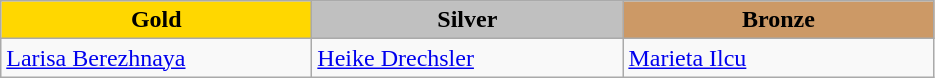<table class="wikitable" style="text-align:left">
<tr align="center">
<td width=200 bgcolor=gold><strong>Gold</strong></td>
<td width=200 bgcolor=silver><strong>Silver</strong></td>
<td width=200 bgcolor=CC9966><strong>Bronze</strong></td>
</tr>
<tr>
<td><a href='#'>Larisa Berezhnaya</a><br><em></em></td>
<td><a href='#'>Heike Drechsler</a><br><em></em></td>
<td><a href='#'>Marieta Ilcu</a><br><em></em></td>
</tr>
</table>
